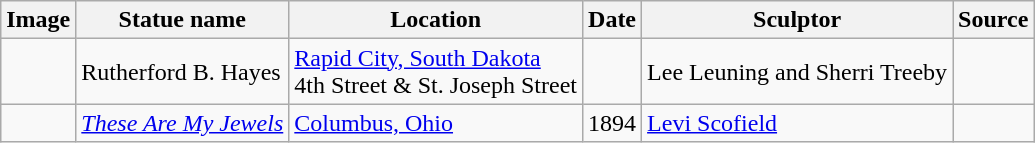<table class="wikitable sortable">
<tr>
<th scope="col" class="unsortable">Image</th>
<th scope="col">Statue name</th>
<th scope="col">Location</th>
<th scope="col">Date</th>
<th scope="col">Sculptor</th>
<th scope="col" class="unsortable">Source</th>
</tr>
<tr>
<td></td>
<td>Rutherford B. Hayes</td>
<td><a href='#'>Rapid City, South Dakota</a><br>4th Street & St. Joseph Street</td>
<td></td>
<td>Lee Leuning and Sherri Treeby</td>
<td></td>
</tr>
<tr>
<td></td>
<td><em><a href='#'>These Are My Jewels</a></em></td>
<td><a href='#'>Columbus, Ohio</a></td>
<td>1894</td>
<td><a href='#'>Levi Scofield</a></td>
</tr>
</table>
